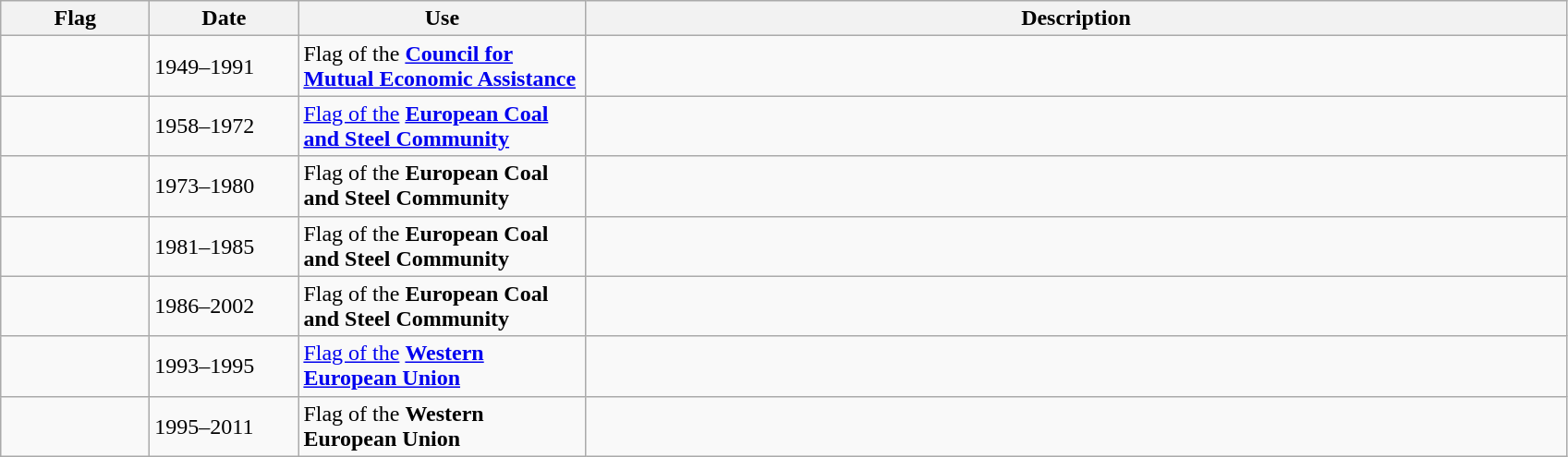<table class="wikitable sortable">
<tr>
<th style="width:100px;">Flag</th>
<th style="width:100px;">Date</th>
<th style="width:200px;">Use</th>
<th style="width:700px;">Description</th>
</tr>
<tr>
<td></td>
<td>1949–1991</td>
<td>Flag of the <strong><a href='#'>Council for Mutual Economic Assistance</a></strong></td>
<td></td>
</tr>
<tr>
<td></td>
<td>1958–1972</td>
<td><a href='#'>Flag of the</a> <strong><a href='#'>European Coal and Steel Community</a></strong></td>
<td></td>
</tr>
<tr>
<td></td>
<td>1973–1980</td>
<td>Flag of the <strong>European Coal and Steel Community</strong></td>
<td></td>
</tr>
<tr>
<td></td>
<td>1981–1985</td>
<td>Flag of the <strong>European Coal and Steel Community</strong></td>
<td></td>
</tr>
<tr>
<td></td>
<td>1986–2002</td>
<td>Flag of the <strong>European Coal and Steel Community</strong></td>
<td></td>
</tr>
<tr>
<td></td>
<td>1993–1995</td>
<td><a href='#'>Flag of the</a> <strong><a href='#'>Western European Union</a></strong></td>
<td></td>
</tr>
<tr>
<td></td>
<td>1995–2011</td>
<td>Flag of the <strong>Western European Union</strong></td>
<td></td>
</tr>
</table>
